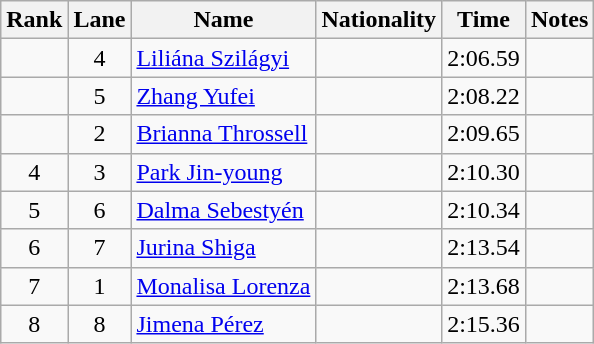<table class="wikitable sortable" style="text-align:center">
<tr>
<th>Rank</th>
<th>Lane</th>
<th>Name</th>
<th>Nationality</th>
<th>Time</th>
<th>Notes</th>
</tr>
<tr>
<td></td>
<td>4</td>
<td align=left><a href='#'>Liliána Szilágyi</a></td>
<td align=left></td>
<td>2:06.59</td>
<td></td>
</tr>
<tr>
<td></td>
<td>5</td>
<td align=left><a href='#'>Zhang Yufei</a></td>
<td align=left></td>
<td>2:08.22</td>
<td></td>
</tr>
<tr>
<td></td>
<td>2</td>
<td align=left><a href='#'>Brianna Throssell</a></td>
<td align=left></td>
<td>2:09.65</td>
<td></td>
</tr>
<tr>
<td>4</td>
<td>3</td>
<td align=left><a href='#'>Park Jin-young</a></td>
<td align=left></td>
<td>2:10.30</td>
<td></td>
</tr>
<tr>
<td>5</td>
<td>6</td>
<td align=left><a href='#'>Dalma Sebestyén</a></td>
<td align=left></td>
<td>2:10.34</td>
<td></td>
</tr>
<tr>
<td>6</td>
<td>7</td>
<td align=left><a href='#'>Jurina Shiga</a></td>
<td align=left></td>
<td>2:13.54</td>
<td></td>
</tr>
<tr>
<td>7</td>
<td>1</td>
<td align=left><a href='#'>Monalisa Lorenza</a></td>
<td align=left></td>
<td>2:13.68</td>
<td></td>
</tr>
<tr>
<td>8</td>
<td>8</td>
<td align=left><a href='#'>Jimena Pérez</a></td>
<td align=left></td>
<td>2:15.36</td>
<td></td>
</tr>
</table>
